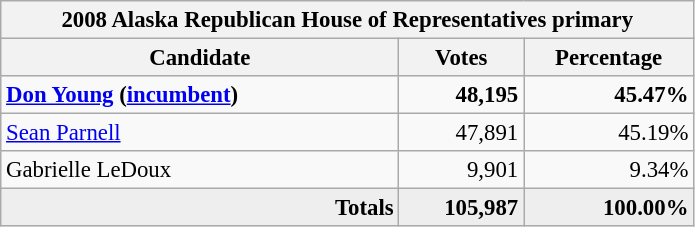<table class="wikitable" style="font-size: 95%;">
<tr>
<th colspan="3">2008 Alaska Republican House of Representatives primary</th>
</tr>
<tr>
<th style="width: 17em">Candidate</th>
<th style="width: 5em">Votes</th>
<th style="width: 7em">Percentage</th>
</tr>
<tr>
<td><strong><a href='#'>Don Young</a> (<a href='#'>incumbent</a>)</strong></td>
<td align="right"><strong>48,195</strong></td>
<td align="right"><strong>45.47%</strong></td>
</tr>
<tr>
<td><a href='#'>Sean Parnell</a></td>
<td align="right">47,891</td>
<td align="right">45.19%</td>
</tr>
<tr>
<td>Gabrielle LeDoux</td>
<td align="right">9,901</td>
<td align="right">9.34%</td>
</tr>
<tr bgcolor="#EEEEEE">
<td align="right"><strong>Totals</strong></td>
<td align="right"><strong>105,987</strong></td>
<td align="right"><strong>100.00%</strong></td>
</tr>
</table>
